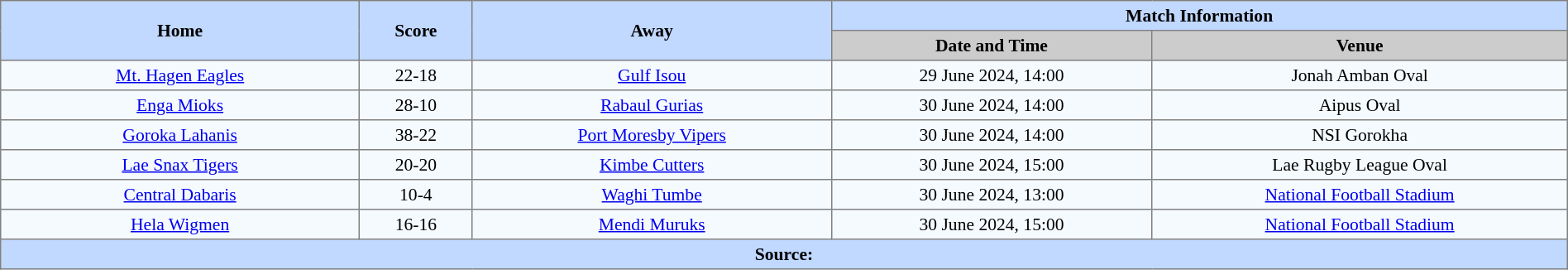<table border=1 style="border-collapse:collapse; font-size:90%; text-align:center;" cellpadding=3 cellspacing=0 width=100%>
<tr style="background:#C1D8ff;">
<th rowspan="2" width="19%">Home</th>
<th rowspan="2" width="6%">Score</th>
<th rowspan="2" width="19%">Away</th>
<th colspan="4">Match Information</th>
</tr>
<tr bgcolor="#CCCCCC">
<th width="17%">Date and Time</th>
<th width="22%">Venue</th>
</tr>
<tr bgcolor="#F5FAFF">
<td><a href='#'>Mt. Hagen Eagles</a></td>
<td>22-18</td>
<td> <a href='#'>Gulf Isou</a></td>
<td>29 June 2024, 14:00</td>
<td>Jonah Amban Oval</td>
</tr>
<tr bgcolor="#F5FAFF">
<td><a href='#'>Enga Mioks</a></td>
<td>28-10</td>
<td><a href='#'>Rabaul Gurias</a></td>
<td>30 June 2024, 14:00</td>
<td>Aipus Oval</td>
</tr>
<tr bgcolor="#F5FAFF">
<td><a href='#'>Goroka Lahanis</a></td>
<td>38-22</td>
<td> <a href='#'>Port Moresby Vipers</a></td>
<td>30 June 2024, 14:00</td>
<td>NSI Gorokha</td>
</tr>
<tr bgcolor="#F5FAFF">
<td> <a href='#'>Lae Snax Tigers</a></td>
<td>20-20</td>
<td> <a href='#'>Kimbe Cutters</a></td>
<td>30 June 2024, 15:00</td>
<td>Lae Rugby League Oval</td>
</tr>
<tr bgcolor="#F5FAFF">
<td> <a href='#'>Central Dabaris</a></td>
<td>10-4</td>
<td><a href='#'>Waghi Tumbe</a></td>
<td>30 June 2024, 13:00</td>
<td><a href='#'>National Football Stadium</a></td>
</tr>
<tr bgcolor="#F5FAFF">
<td><a href='#'>Hela Wigmen</a></td>
<td>16-16</td>
<td><a href='#'>Mendi Muruks</a></td>
<td>30 June 2024, 15:00</td>
<td><a href='#'>National Football Stadium</a></td>
</tr>
<tr bgcolor="#C1D8FF">
<th colspan="7">Source: </th>
</tr>
</table>
